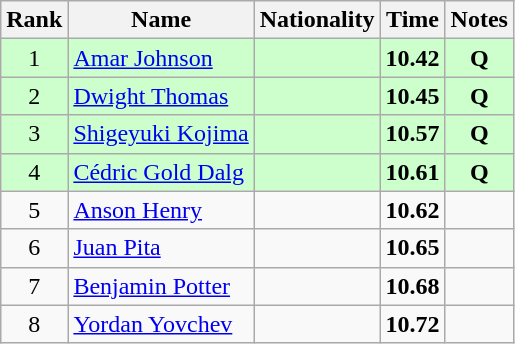<table class="wikitable sortable" style="text-align:center">
<tr>
<th>Rank</th>
<th>Name</th>
<th>Nationality</th>
<th>Time</th>
<th>Notes</th>
</tr>
<tr bgcolor=ccffcc>
<td>1</td>
<td align=left><a href='#'>Amar Johnson</a></td>
<td align=left></td>
<td><strong>10.42</strong></td>
<td><strong>Q</strong></td>
</tr>
<tr bgcolor=ccffcc>
<td>2</td>
<td align=left><a href='#'>Dwight Thomas</a></td>
<td align=left></td>
<td><strong>10.45</strong></td>
<td><strong>Q</strong></td>
</tr>
<tr bgcolor=ccffcc>
<td>3</td>
<td align=left><a href='#'>Shigeyuki Kojima</a></td>
<td align=left></td>
<td><strong>10.57</strong></td>
<td><strong>Q</strong></td>
</tr>
<tr bgcolor=ccffcc>
<td>4</td>
<td align=left><a href='#'>Cédric Gold Dalg</a></td>
<td align=left></td>
<td><strong>10.61</strong></td>
<td><strong>Q</strong></td>
</tr>
<tr>
<td>5</td>
<td align=left><a href='#'>Anson Henry</a></td>
<td align=left></td>
<td><strong>10.62</strong></td>
<td></td>
</tr>
<tr>
<td>6</td>
<td align=left><a href='#'>Juan Pita</a></td>
<td align=left></td>
<td><strong>10.65</strong></td>
<td></td>
</tr>
<tr>
<td>7</td>
<td align=left><a href='#'>Benjamin Potter</a></td>
<td align=left></td>
<td><strong>10.68</strong></td>
<td></td>
</tr>
<tr>
<td>8</td>
<td align=left><a href='#'>Yordan Yovchev</a></td>
<td align=left></td>
<td><strong>10.72</strong></td>
<td></td>
</tr>
</table>
